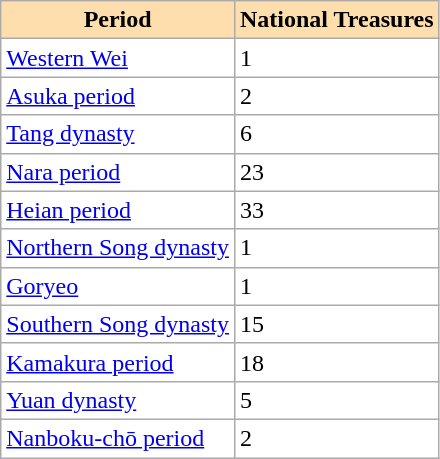<table class="wikitable" style="background:#ffffff;" style="text-align:center" align="left">
<tr>
<th align="left" style="background:#ffdead;">Period</th>
<th align="left" style="background:#ffdead;">National Treasures</th>
</tr>
<tr>
<td><a href='#'>Western Wei</a></td>
<td>1</td>
</tr>
<tr>
<td><a href='#'>Asuka period</a></td>
<td>2</td>
</tr>
<tr>
<td><a href='#'>Tang dynasty</a></td>
<td>6</td>
</tr>
<tr>
<td><a href='#'>Nara period</a></td>
<td>23</td>
</tr>
<tr>
<td><a href='#'>Heian period</a></td>
<td>33</td>
</tr>
<tr>
<td><a href='#'>Northern Song dynasty</a></td>
<td>1</td>
</tr>
<tr>
<td><a href='#'>Goryeo</a></td>
<td>1</td>
</tr>
<tr>
<td><a href='#'>Southern Song dynasty</a></td>
<td>15</td>
</tr>
<tr>
<td><a href='#'>Kamakura period</a></td>
<td>18</td>
</tr>
<tr>
<td><a href='#'>Yuan dynasty</a></td>
<td>5</td>
</tr>
<tr>
<td><a href='#'>Nanboku-chō period</a></td>
<td>2</td>
</tr>
</table>
